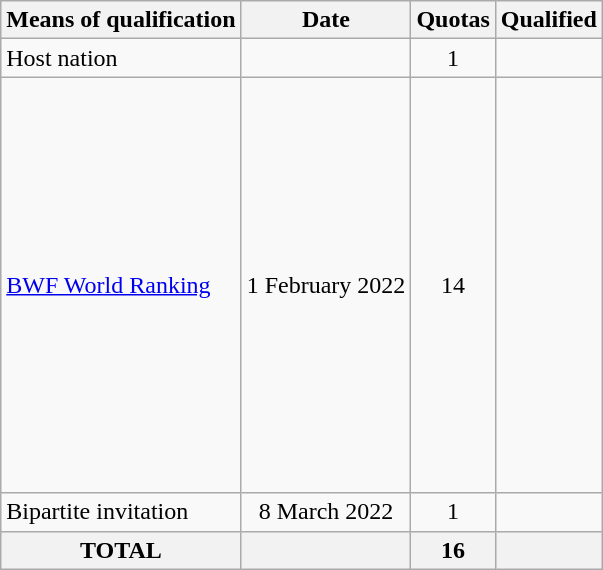<table class="wikitable">
<tr>
<th>Means of qualification</th>
<th>Date</th>
<th>Quotas</th>
<th>Qualified</th>
</tr>
<tr>
<td>Host nation</td>
<td></td>
<td align=center>1</td>
<td></td>
</tr>
<tr>
<td><a href='#'>BWF World Ranking</a></td>
<td align=center>1 February 2022</td>
<td align=center>14</td>
<td><br><br><br><br><br><br><s></s><br><s></s><br><br><br><br><br><br><br><br></td>
</tr>
<tr>
<td>Bipartite invitation</td>
<td align=center>8 March 2022</td>
<td align=center>1</td>
<td></td>
</tr>
<tr>
<th>TOTAL</th>
<th></th>
<th>16</th>
<th></th>
</tr>
</table>
